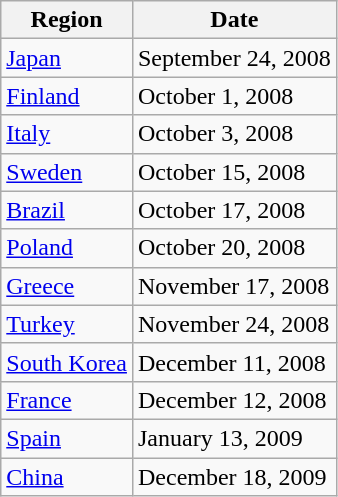<table class="wikitable sortable">
<tr>
<th>Region</th>
<th>Date</th>
</tr>
<tr>
<td><a href='#'>Japan</a></td>
<td>September 24, 2008</td>
</tr>
<tr>
<td><a href='#'>Finland</a></td>
<td>October 1, 2008</td>
</tr>
<tr>
<td><a href='#'>Italy</a></td>
<td>October 3, 2008</td>
</tr>
<tr>
<td><a href='#'>Sweden</a></td>
<td>October 15, 2008</td>
</tr>
<tr>
<td><a href='#'>Brazil</a></td>
<td>October 17, 2008</td>
</tr>
<tr>
<td><a href='#'>Poland</a></td>
<td>October 20, 2008</td>
</tr>
<tr>
<td><a href='#'>Greece</a></td>
<td>November 17, 2008</td>
</tr>
<tr>
<td><a href='#'>Turkey</a></td>
<td>November 24, 2008</td>
</tr>
<tr>
<td><a href='#'>South Korea</a></td>
<td>December 11, 2008</td>
</tr>
<tr>
<td><a href='#'>France</a></td>
<td>December 12, 2008</td>
</tr>
<tr>
<td><a href='#'>Spain</a></td>
<td>January 13, 2009</td>
</tr>
<tr>
<td><a href='#'>China</a></td>
<td>December 18, 2009</td>
</tr>
</table>
